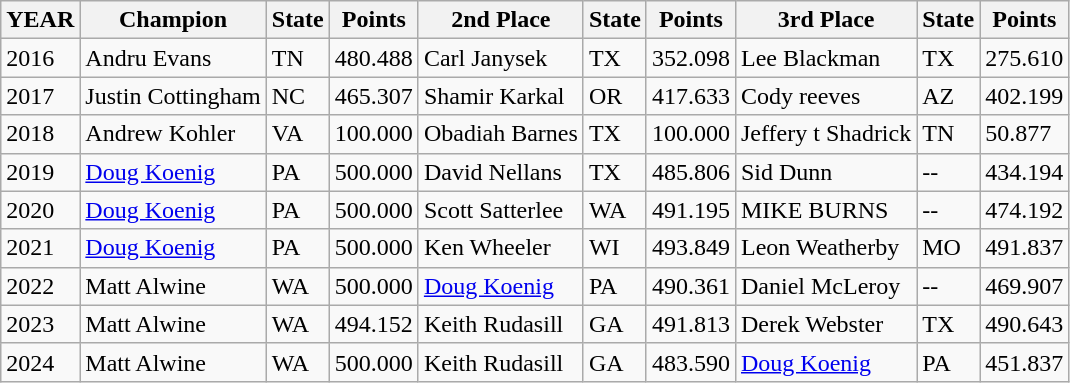<table class="wikitable sortable">
<tr>
<th>YEAR</th>
<th>Champion</th>
<th>State</th>
<th>Points</th>
<th>2nd Place</th>
<th>State</th>
<th>Points</th>
<th>3rd Place</th>
<th>State</th>
<th>Points</th>
</tr>
<tr>
<td>2016</td>
<td>Andru Evans</td>
<td>TN</td>
<td>480.488</td>
<td>Carl Janysek</td>
<td>TX</td>
<td>352.098</td>
<td>Lee Blackman</td>
<td>TX</td>
<td>275.610</td>
</tr>
<tr>
<td>2017</td>
<td>Justin Cottingham</td>
<td>NC</td>
<td>465.307</td>
<td>Shamir Karkal</td>
<td>OR</td>
<td>417.633</td>
<td>Cody reeves</td>
<td>AZ</td>
<td>402.199</td>
</tr>
<tr>
<td>2018</td>
<td>Andrew Kohler</td>
<td>VA</td>
<td>100.000</td>
<td>Obadiah Barnes</td>
<td>TX</td>
<td>100.000</td>
<td>Jeffery t Shadrick</td>
<td>TN</td>
<td>50.877</td>
</tr>
<tr>
<td>2019</td>
<td><a href='#'>Doug Koenig</a></td>
<td>PA</td>
<td>500.000</td>
<td>David Nellans</td>
<td>TX</td>
<td>485.806</td>
<td>Sid Dunn</td>
<td>--</td>
<td>434.194</td>
</tr>
<tr>
<td>2020</td>
<td><a href='#'>Doug Koenig</a></td>
<td>PA</td>
<td>500.000</td>
<td>Scott Satterlee</td>
<td>WA</td>
<td>491.195</td>
<td>MIKE BURNS</td>
<td>--</td>
<td>474.192</td>
</tr>
<tr>
<td>2021</td>
<td><a href='#'>Doug Koenig</a></td>
<td>PA</td>
<td>500.000</td>
<td>Ken Wheeler</td>
<td>WI</td>
<td>493.849</td>
<td>Leon Weatherby</td>
<td>MO</td>
<td>491.837</td>
</tr>
<tr>
<td>2022</td>
<td>Matt Alwine</td>
<td>WA</td>
<td>500.000</td>
<td><a href='#'>Doug Koenig</a></td>
<td>PA</td>
<td>490.361</td>
<td>Daniel McLeroy</td>
<td>--</td>
<td>469.907</td>
</tr>
<tr>
<td>2023</td>
<td>Matt Alwine</td>
<td>WA</td>
<td>494.152</td>
<td>Keith Rudasill</td>
<td>GA</td>
<td>491.813</td>
<td>Derek Webster</td>
<td>TX</td>
<td>490.643</td>
</tr>
<tr>
<td>2024</td>
<td>Matt Alwine</td>
<td>WA</td>
<td>500.000</td>
<td>Keith Rudasill</td>
<td>GA</td>
<td>483.590</td>
<td><a href='#'>Doug Koenig</a></td>
<td>PA</td>
<td>451.837</td>
</tr>
</table>
